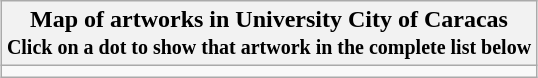<table class="wikitable mw-collapsible mw-collapsed" style="margin: auto;">
<tr>
<th>Map of artworks in University City of Caracas<br><small>Click on a dot to show that artwork in the complete list below</small></th>
</tr>
<tr>
<td></td>
</tr>
</table>
